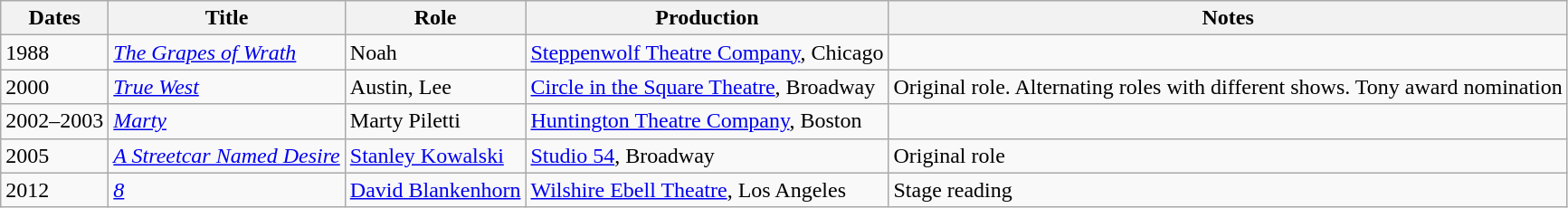<table class="wikitable sortable">
<tr>
<th>Dates</th>
<th>Title</th>
<th>Role</th>
<th>Production</th>
<th>Notes</th>
</tr>
<tr>
<td>1988</td>
<td><em><a href='#'>The Grapes of Wrath</a></em></td>
<td>Noah</td>
<td><a href='#'>Steppenwolf Theatre Company</a>, Chicago</td>
<td></td>
</tr>
<tr>
<td>2000 </td>
<td><em><a href='#'>True West</a></em></td>
<td>Austin, Lee</td>
<td><a href='#'>Circle in the Square Theatre</a>, Broadway</td>
<td>Original role. Alternating roles with different shows. Tony award nomination</td>
</tr>
<tr>
<td>2002–2003</td>
<td><em><a href='#'>Marty</a></em></td>
<td>Marty Piletti</td>
<td><a href='#'>Huntington Theatre Company</a>, Boston</td>
<td></td>
</tr>
<tr>
<td>2005 </td>
<td><em><a href='#'>A Streetcar Named Desire</a></em></td>
<td><a href='#'>Stanley Kowalski</a></td>
<td><a href='#'>Studio 54</a>, Broadway</td>
<td>Original role</td>
</tr>
<tr>
<td>2012 </td>
<td><em><a href='#'>8</a></em></td>
<td><a href='#'>David Blankenhorn</a></td>
<td><a href='#'>Wilshire Ebell Theatre</a>, Los Angeles</td>
<td>Stage reading</td>
</tr>
</table>
